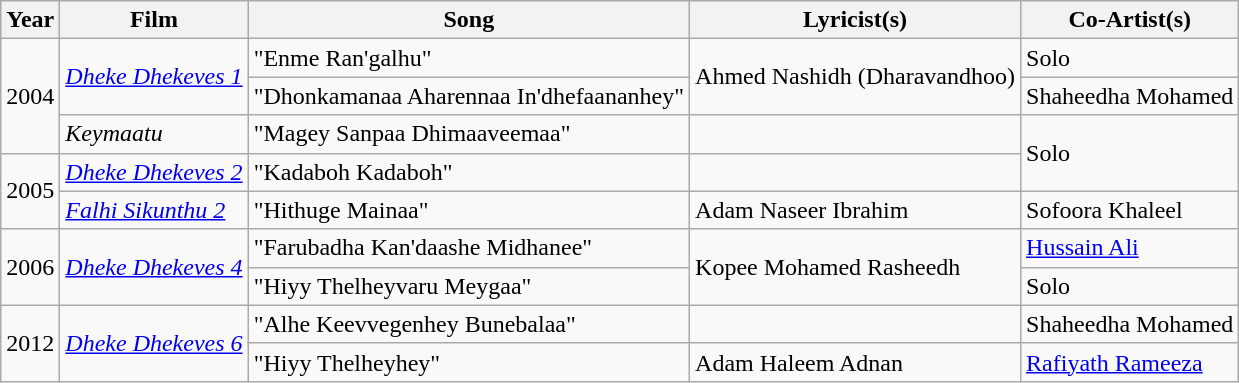<table class="wikitable">
<tr>
<th>Year</th>
<th>Film</th>
<th>Song</th>
<th>Lyricist(s)</th>
<th>Co-Artist(s)</th>
</tr>
<tr>
<td rowspan="3">2004</td>
<td rowspan="2"><em><a href='#'>Dheke Dhekeves 1</a></em></td>
<td>"Enme Ran'galhu"</td>
<td rowspan="2">Ahmed Nashidh (Dharavandhoo)</td>
<td>Solo</td>
</tr>
<tr>
<td>"Dhonkamanaa Aharennaa In'dhefaananhey"</td>
<td>Shaheedha Mohamed</td>
</tr>
<tr>
<td><em>Keymaatu</em></td>
<td>"Magey Sanpaa Dhimaaveemaa"</td>
<td></td>
<td rowspan="2">Solo</td>
</tr>
<tr>
<td rowspan="2">2005</td>
<td><em><a href='#'>Dheke Dhekeves 2</a></em></td>
<td>"Kadaboh Kadaboh"</td>
<td></td>
</tr>
<tr>
<td><em><a href='#'>Falhi Sikunthu 2</a></em></td>
<td>"Hithuge Mainaa"</td>
<td>Adam Naseer Ibrahim</td>
<td>Sofoora Khaleel</td>
</tr>
<tr>
<td rowspan="2">2006</td>
<td rowspan="2"><em><a href='#'>Dheke Dhekeves 4</a></em></td>
<td>"Farubadha Kan'daashe Midhanee"</td>
<td rowspan="2">Kopee Mohamed Rasheedh</td>
<td><a href='#'>Hussain Ali</a></td>
</tr>
<tr>
<td>"Hiyy Thelheyvaru Meygaa"</td>
<td>Solo</td>
</tr>
<tr>
<td rowspan="2">2012</td>
<td rowspan="2"><em><a href='#'>Dheke Dhekeves 6</a></em></td>
<td>"Alhe Keevvegenhey Bunebalaa"</td>
<td></td>
<td>Shaheedha Mohamed</td>
</tr>
<tr>
<td>"Hiyy Thelheyhey"</td>
<td>Adam Haleem Adnan</td>
<td><a href='#'>Rafiyath Rameeza</a></td>
</tr>
</table>
